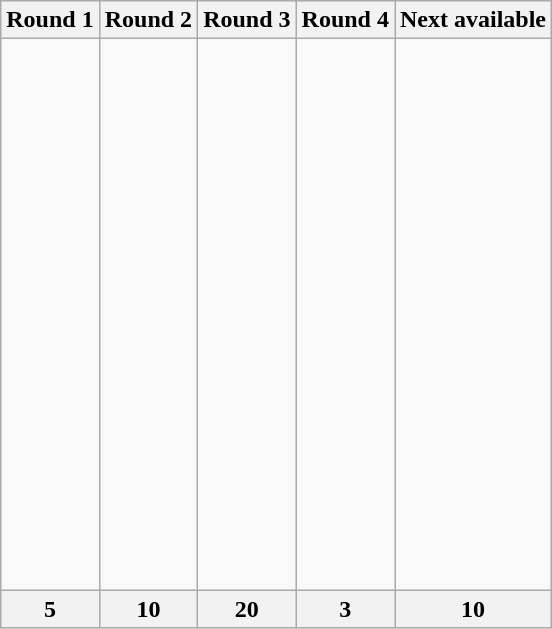<table class="wikitable">
<tr>
<th>Round 1</th>
<th>Round 2</th>
<th>Round 3</th>
<th>Round 4</th>
<th>Next available</th>
</tr>
<tr>
<td valign="top"><br><br><br><br></td>
<td valign="top"><br><br><br><br><br><br><br><br><br></td>
<td valign="top"><br><br><br><br><br><br><br><br><br><br><br><br><br><br><br><br><br><br><br></td>
<td valign="top"><br><br></td>
<td valign="top"><s></s><br><s></s><br><strong></strong><br><strong></strong><br><s></s><br><strong></strong><br><strong></strong><br><strong></strong><br><strong></strong><br><s></s><br><strong><br><br></strong><br><s></s><br><s></s><br><strong></strong><br><br><br><br><br></td>
</tr>
<tr>
<th>5</th>
<th>10</th>
<th>20</th>
<th>3</th>
<th>10</th>
</tr>
</table>
